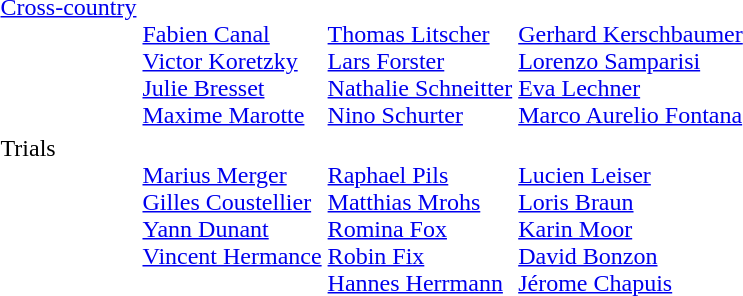<table>
<tr style="vertical-align:top;">
<td><a href='#'>Cross-country</a></td>
<td><br><a href='#'>Fabien Canal</a><br><a href='#'>Victor Koretzky</a><br><a href='#'>Julie Bresset</a><br><a href='#'>Maxime Marotte</a></td>
<td><br><a href='#'>Thomas Litscher</a><br><a href='#'>Lars Forster</a><br><a href='#'>Nathalie Schneitter</a><br><a href='#'>Nino Schurter</a></td>
<td><br><a href='#'>Gerhard Kerschbaumer</a><br><a href='#'>Lorenzo Samparisi</a><br><a href='#'>Eva Lechner</a><br><a href='#'>Marco Aurelio Fontana</a></td>
</tr>
<tr style="vertical-align:top;">
<td>Trials</td>
<td><br><a href='#'>Marius Merger</a><br><a href='#'>Gilles Coustellier</a><br><a href='#'>Yann Dunant</a><br><a href='#'>Vincent Hermance</a></td>
<td><br><a href='#'>Raphael Pils</a><br><a href='#'>Matthias Mrohs</a><br><a href='#'>Romina Fox</a><br><a href='#'>Robin Fix</a><br><a href='#'>Hannes Herrmann</a></td>
<td><br><a href='#'>Lucien Leiser</a><br><a href='#'>Loris Braun</a><br><a href='#'>Karin Moor</a><br><a href='#'>David Bonzon</a><br><a href='#'>Jérome Chapuis</a></td>
</tr>
</table>
